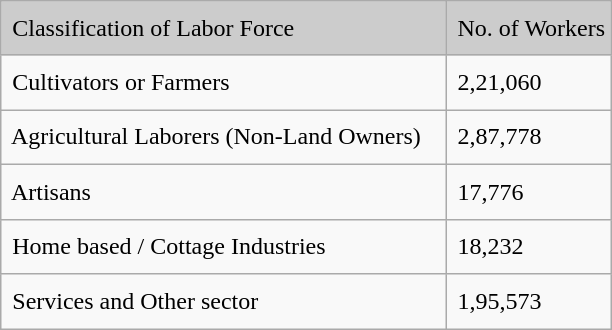<table class="wikitable">
<tr>
<td style="height:29px; width:73%; background:#ccc;"> Classification of Labor Force</td>
<td style="height:29px; width:27%; background:#ccc;"> No. of Workers</td>
</tr>
<tr>
<td style="width:73%; height:29px;"> Cultivators or Farmers</td>
<td style="text-align:left; width:27%; height:29px;"> 2,21,060</td>
</tr>
<tr>
<td style="width:73%; height:29px;"> Agricultural Laborers (Non-Land Owners)</td>
<td style="text-align:left; width:27%; height:29px;"> 2,87,778</td>
</tr>
<tr>
<td style="width:73%; height:29px;"> Artisans</td>
<td style="text-align:left; width:27%; height:29px;"> 17,776</td>
</tr>
<tr>
<td style="width:73%; height:29px;"> Home based / Cottage Industries</td>
<td style="text-align:left; width:27%; height:29px;"> 18,232</td>
</tr>
<tr>
<td style="width:73%; height:30px;"> Services and Other sector</td>
<td style="text-align:left; width:27%; height:30px;"> 1,95,573</td>
</tr>
</table>
